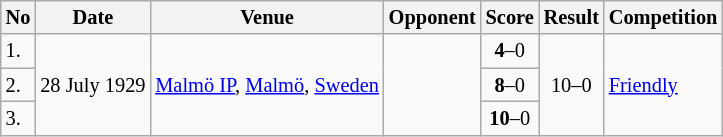<table class="wikitable" style="font-size:85%;">
<tr>
<th>No</th>
<th>Date</th>
<th>Venue</th>
<th>Opponent</th>
<th>Score</th>
<th>Result</th>
<th>Competition</th>
</tr>
<tr>
<td>1.</td>
<td rowspan="3">28 July 1929</td>
<td rowspan="3"><a href='#'>Malmö IP</a>, <a href='#'>Malmö</a>, <a href='#'>Sweden</a></td>
<td rowspan="3"></td>
<td align=center><strong>4</strong>–0</td>
<td align=center rowspan="3">10–0</td>
<td rowspan="3"><a href='#'>Friendly</a></td>
</tr>
<tr>
<td>2.</td>
<td align=center><strong>8</strong>–0</td>
</tr>
<tr>
<td>3.</td>
<td align=center><strong>10</strong>–0</td>
</tr>
</table>
